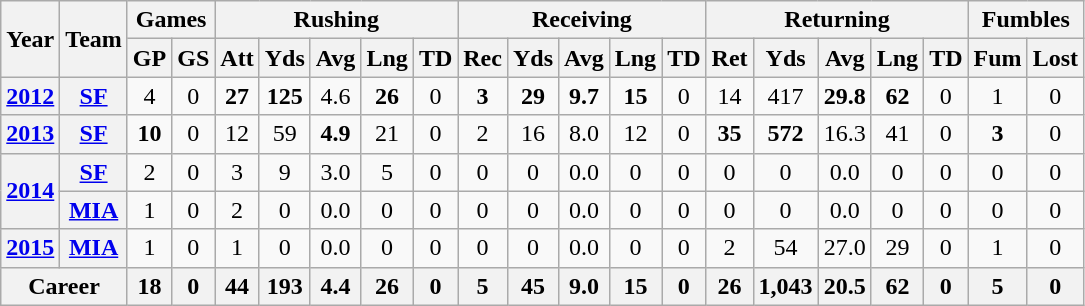<table class= "wikitable" style="text-align:center;">
<tr>
<th rowspan="2">Year</th>
<th rowspan="2">Team</th>
<th colspan="2">Games</th>
<th colspan="5">Rushing</th>
<th colspan="5">Receiving</th>
<th colspan="5">Returning</th>
<th colspan="2">Fumbles</th>
</tr>
<tr>
<th>GP</th>
<th>GS</th>
<th>Att</th>
<th>Yds</th>
<th>Avg</th>
<th>Lng</th>
<th>TD</th>
<th>Rec</th>
<th>Yds</th>
<th>Avg</th>
<th>Lng</th>
<th>TD</th>
<th>Ret</th>
<th>Yds</th>
<th>Avg</th>
<th>Lng</th>
<th>TD</th>
<th>Fum</th>
<th>Lost</th>
</tr>
<tr>
<th><a href='#'>2012</a></th>
<th><a href='#'>SF</a></th>
<td>4</td>
<td>0</td>
<td><strong>27</strong></td>
<td><strong>125</strong></td>
<td>4.6</td>
<td><strong>26</strong></td>
<td>0</td>
<td><strong>3</strong></td>
<td><strong>29</strong></td>
<td><strong>9.7</strong></td>
<td><strong>15</strong></td>
<td>0</td>
<td>14</td>
<td>417</td>
<td><strong>29.8</strong></td>
<td><strong>62</strong></td>
<td>0</td>
<td>1</td>
<td>0</td>
</tr>
<tr>
<th><a href='#'>2013</a></th>
<th><a href='#'>SF</a></th>
<td><strong>10</strong></td>
<td>0</td>
<td>12</td>
<td>59</td>
<td><strong>4.9</strong></td>
<td>21</td>
<td>0</td>
<td>2</td>
<td>16</td>
<td>8.0</td>
<td>12</td>
<td>0</td>
<td><strong>35</strong></td>
<td><strong>572</strong></td>
<td>16.3</td>
<td>41</td>
<td>0</td>
<td><strong>3</strong></td>
<td>0</td>
</tr>
<tr>
<th rowspan="2"><a href='#'>2014</a></th>
<th><a href='#'>SF</a></th>
<td>2</td>
<td>0</td>
<td>3</td>
<td>9</td>
<td>3.0</td>
<td>5</td>
<td>0</td>
<td>0</td>
<td>0</td>
<td>0.0</td>
<td>0</td>
<td>0</td>
<td>0</td>
<td>0</td>
<td>0.0</td>
<td>0</td>
<td>0</td>
<td>0</td>
<td>0</td>
</tr>
<tr>
<th><a href='#'>MIA</a></th>
<td>1</td>
<td>0</td>
<td>2</td>
<td>0</td>
<td>0.0</td>
<td>0</td>
<td>0</td>
<td>0</td>
<td>0</td>
<td>0.0</td>
<td>0</td>
<td>0</td>
<td>0</td>
<td>0</td>
<td>0.0</td>
<td>0</td>
<td>0</td>
<td>0</td>
<td>0</td>
</tr>
<tr>
<th><a href='#'>2015</a></th>
<th><a href='#'>MIA</a></th>
<td>1</td>
<td>0</td>
<td>1</td>
<td>0</td>
<td>0.0</td>
<td>0</td>
<td>0</td>
<td>0</td>
<td>0</td>
<td>0.0</td>
<td>0</td>
<td>0</td>
<td>2</td>
<td>54</td>
<td>27.0</td>
<td>29</td>
<td>0</td>
<td>1</td>
<td>0</td>
</tr>
<tr>
<th colspan="2">Career</th>
<th>18</th>
<th>0</th>
<th>44</th>
<th>193</th>
<th>4.4</th>
<th>26</th>
<th>0</th>
<th>5</th>
<th>45</th>
<th>9.0</th>
<th>15</th>
<th>0</th>
<th>26</th>
<th>1,043</th>
<th>20.5</th>
<th>62</th>
<th>0</th>
<th>5</th>
<th>0</th>
</tr>
</table>
